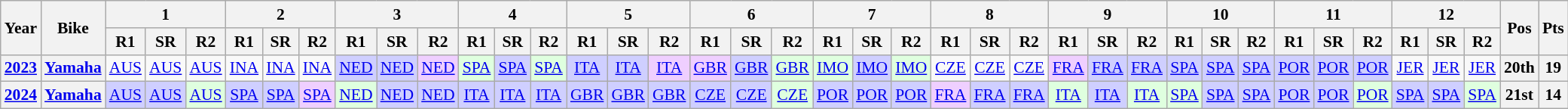<table class="wikitable" style="text-align:center; font-size:90%">
<tr>
<th valign="middle" rowspan=2>Year</th>
<th valign="middle" rowspan=2>Bike</th>
<th colspan=3>1</th>
<th colspan=3>2</th>
<th colspan=3>3</th>
<th colspan=3>4</th>
<th colspan=3>5</th>
<th colspan=3>6</th>
<th colspan=3>7</th>
<th colspan=3>8</th>
<th colspan=3>9</th>
<th colspan=3>10</th>
<th colspan=3>11</th>
<th colspan=3>12</th>
<th rowspan=2>Pos</th>
<th rowspan=2>Pts</th>
</tr>
<tr>
<th>R1</th>
<th>SR</th>
<th>R2</th>
<th>R1</th>
<th>SR</th>
<th>R2</th>
<th>R1</th>
<th>SR</th>
<th>R2</th>
<th>R1</th>
<th>SR</th>
<th>R2</th>
<th>R1</th>
<th>SR</th>
<th>R2</th>
<th>R1</th>
<th>SR</th>
<th>R2</th>
<th>R1</th>
<th>SR</th>
<th>R2</th>
<th>R1</th>
<th>SR</th>
<th>R2</th>
<th>R1</th>
<th>SR</th>
<th>R2</th>
<th>R1</th>
<th>SR</th>
<th>R2</th>
<th>R1</th>
<th>SR</th>
<th>R2</th>
<th>R1</th>
<th>SR</th>
<th>R2</th>
</tr>
<tr>
<th><a href='#'>2023</a></th>
<th><a href='#'>Yamaha</a></th>
<td style="background:#;"><a href='#'>AUS</a><br></td>
<td style="background:#;"><a href='#'>AUS</a><br></td>
<td style="background:#;"><a href='#'>AUS</a><br></td>
<td style="background:#;"><a href='#'>INA</a><br></td>
<td style="background:#;"><a href='#'>INA</a><br></td>
<td style="background:#;"><a href='#'>INA</a><br></td>
<td style="background:#cfcfff;"><a href='#'>NED</a><br></td>
<td style="background:#cfcfff;"><a href='#'>NED</a><br></td>
<td style="background:#efcfff;"><a href='#'>NED</a><br></td>
<td style="background:#dfffdf;"><a href='#'>SPA</a><br></td>
<td style="background:#cfcfff;"><a href='#'>SPA</a><br></td>
<td style="background:#dfffdf;"><a href='#'>SPA</a><br></td>
<td style="background:#cfcfff;"><a href='#'>ITA</a><br></td>
<td style="background:#cfcfff;"><a href='#'>ITA</a><br></td>
<td style="background:#efcfff;"><a href='#'>ITA</a><br></td>
<td style="background:#efcfff;"><a href='#'>GBR</a><br></td>
<td style="background:#cfcfff;"><a href='#'>GBR</a><br></td>
<td style="background:#dfffdf;"><a href='#'>GBR</a><br></td>
<td style="background:#dfffdf;"><a href='#'>IMO</a><br></td>
<td style="background:#cfcfff;"><a href='#'>IMO</a><br></td>
<td style="background:#dfffdf;"><a href='#'>IMO</a><br></td>
<td style="background:#;"><a href='#'>CZE</a><br></td>
<td style="background:#;"><a href='#'>CZE</a><br></td>
<td style="background:#;"><a href='#'>CZE</a><br></td>
<td style="background:#efcfff;"><a href='#'>FRA</a><br></td>
<td style="background:#cfcfff;"><a href='#'>FRA</a><br></td>
<td style="background:#cfcfff;"><a href='#'>FRA</a><br></td>
<td style="background:#cfcfff;"><a href='#'>SPA</a><br></td>
<td style="background:#cfcfff;"><a href='#'>SPA</a><br></td>
<td style="background:#cfcfff;"><a href='#'>SPA</a><br></td>
<td style="background:#cfcfff;"><a href='#'>POR</a><br></td>
<td style="background:#cfcfff;"><a href='#'>POR</a><br></td>
<td style="background:#cfcfff;"><a href='#'>POR</a><br></td>
<td style="background:#;"><a href='#'>JER</a><br></td>
<td style="background:#;"><a href='#'>JER</a><br></td>
<td style="background:#;"><a href='#'>JER</a><br></td>
<th>20th</th>
<th>19</th>
</tr>
<tr>
<th><a href='#'>2024</a></th>
<th><a href='#'>Yamaha</a></th>
<td style="background:#cfcfff;"><a href='#'>AUS</a><br></td>
<td style="background:#cfcfff;"><a href='#'>AUS</a><br></td>
<td style="background:#DFFFDF;"><a href='#'>AUS</a><br></td>
<td style="background:#cfcfff;"><a href='#'>SPA</a><br></td>
<td style="background:#cfcfff;"><a href='#'>SPA</a><br></td>
<td style="background:#efcfff;"><a href='#'>SPA</a><br></td>
<td style="background:#dfffdf;"><a href='#'>NED</a><br></td>
<td style="background:#cfcfff;"><a href='#'>NED</a><br></td>
<td style="background:#cfcfff;"><a href='#'>NED</a><br></td>
<td style="background:#CFCFFF;"><a href='#'>ITA</a><br></td>
<td style="background:#CFCFFF;"><a href='#'>ITA</a><br></td>
<td style="background:#CFCFFF;"><a href='#'>ITA</a><br></td>
<td style="background:#CFCFFF;"><a href='#'>GBR</a><br></td>
<td style="background:#CFCFFF;"><a href='#'>GBR</a><br></td>
<td style="background:#CFCFFF;"><a href='#'>GBR</a><br></td>
<td style="background:#CFCFFF;"><a href='#'>CZE</a><br></td>
<td style="background:#CFCFFF;"><a href='#'>CZE</a><br></td>
<td style="background:#DFFFDF;"><a href='#'>CZE</a><br></td>
<td style="background:#CFCFFF;"><a href='#'>POR</a><br></td>
<td style="background:#CFCFFF;"><a href='#'>POR</a><br></td>
<td style="background:#CFCFFF;"><a href='#'>POR</a><br></td>
<td style="background:#EFCFFF;"><a href='#'>FRA</a><br></td>
<td style="background:#CFCFFF;"><a href='#'>FRA</a><br></td>
<td style="background:#CFCFFF;"><a href='#'>FRA</a><br></td>
<td style="background:#DFFFDF;"><a href='#'>ITA</a><br></td>
<td style="background:#CFCFFF;"><a href='#'>ITA</a><br></td>
<td style="background:#DFFFDF;"><a href='#'>ITA</a><br></td>
<td style="background:#DFFFDF;"><a href='#'>SPA</a><br></td>
<td style="background:#CFCFFF;"><a href='#'>SPA</a><br></td>
<td style="background:#CFCFFF;"><a href='#'>SPA</a><br></td>
<td style="background:#CFCFFF;"><a href='#'>POR</a><br></td>
<td style="background:#CFCFFF;"><a href='#'>POR</a><br></td>
<td style="background:#DFFFDF;"><a href='#'>POR</a><br></td>
<td style="background:#CFCFFF;"><a href='#'>SPA</a><br></td>
<td style="background:#CFCFFF;"><a href='#'>SPA</a><br></td>
<td style="background:#DFFFDF;"><a href='#'>SPA</a><br></td>
<th>21st</th>
<th>14</th>
</tr>
</table>
